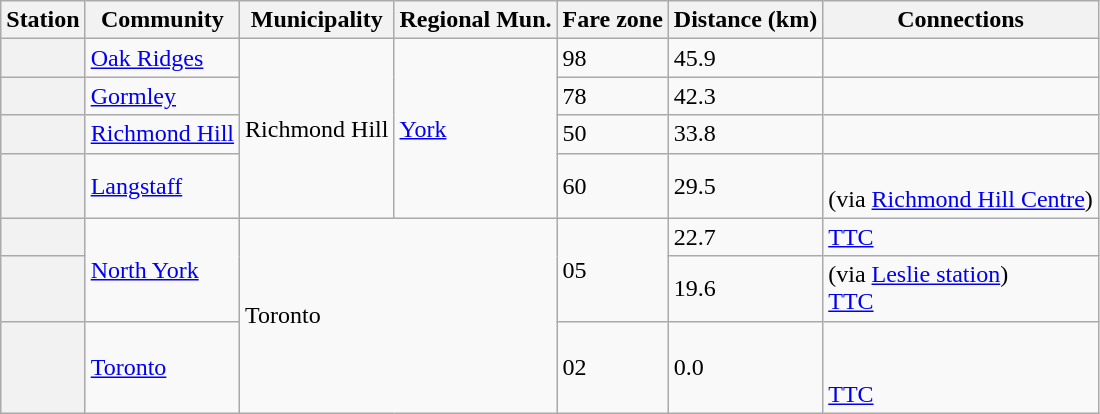<table class="wikitable">
<tr>
<th>Station</th>
<th>Community</th>
<th>Municipality</th>
<th>Regional Mun.</th>
<th>Fare zone</th>
<th>Distance (km)</th>
<th>Connections</th>
</tr>
<tr>
<th></th>
<td><a href='#'>Oak Ridges</a></td>
<td rowspan="4">Richmond Hill</td>
<td rowspan="4"><a href='#'>York</a></td>
<td>98</td>
<td>45.9</td>
<td> </td>
</tr>
<tr>
<th></th>
<td><a href='#'>Gormley</a></td>
<td>78</td>
<td>42.3</td>
<td> <br></td>
</tr>
<tr>
<th></th>
<td><a href='#'>Richmond Hill</a></td>
<td>50</td>
<td>33.8</td>
<td> <br></td>
</tr>
<tr>
<th></th>
<td><a href='#'>Langstaff</a></td>
<td>60</td>
<td>29.5</td>
<td> <br>     (via <a href='#'>Richmond Hill Centre</a>)</td>
</tr>
<tr>
<th></th>
<td rowspan="2"><a href='#'>North York</a></td>
<td rowspan="3" colspan=2>Toronto</td>
<td rowspan="2">05</td>
<td>22.7</td>
<td> <a href='#'>TTC</a></td>
</tr>
<tr>
<th></th>
<td>19.6</td>
<td> (via <a href='#'>Leslie station</a>)<br> <a href='#'>TTC</a></td>
</tr>
<tr>
<th></th>
<td><a href='#'>Toronto</a></td>
<td>02</td>
<td>0.0</td>
<td>      <br>   <br>   <a href='#'>TTC</a></td>
</tr>
</table>
